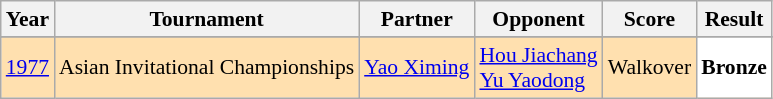<table class="sortable wikitable" style="font-size:90%;">
<tr>
<th>Year</th>
<th>Tournament</th>
<th>Partner</th>
<th>Opponent</th>
<th>Score</th>
<th>Result</th>
</tr>
<tr>
</tr>
<tr style="background:#FFE0AF">
<td align="center"><a href='#'>1977</a></td>
<td align="left">Asian Invitational Championships</td>
<td align="left"> <a href='#'>Yao Ximing</a></td>
<td align="left"> <a href='#'>Hou Jiachang</a> <br> <a href='#'>Yu Yaodong</a></td>
<td align="left">Walkover</td>
<td style="text-align:left; background:white"> <strong>Bronze</strong></td>
</tr>
</table>
